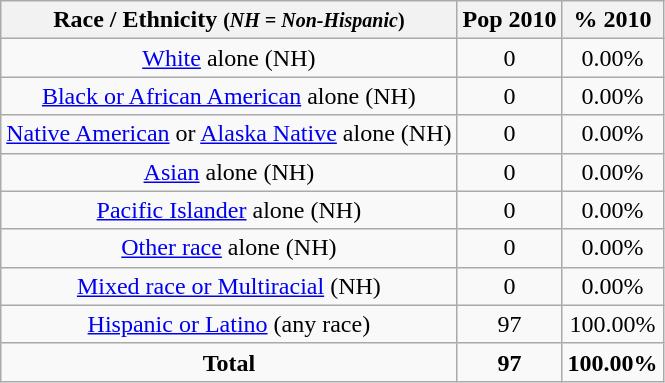<table class="wikitable" style="text-align:center;">
<tr>
<th>Race / Ethnicity <small>(<em>NH = Non-Hispanic</em>)</small></th>
<th>Pop 2010</th>
<th>% 2010</th>
</tr>
<tr>
<td><a href='#'>White</a> alone (NH)</td>
<td>0</td>
<td>0.00%</td>
</tr>
<tr>
<td><a href='#'>Black or African American</a> alone (NH)</td>
<td>0</td>
<td>0.00%</td>
</tr>
<tr>
<td><a href='#'>Native American</a> or <a href='#'>Alaska Native</a> alone (NH)</td>
<td>0</td>
<td>0.00%</td>
</tr>
<tr>
<td><a href='#'>Asian</a> alone (NH)</td>
<td>0</td>
<td>0.00%</td>
</tr>
<tr>
<td><a href='#'>Pacific Islander</a> alone (NH)</td>
<td>0</td>
<td>0.00%</td>
</tr>
<tr>
<td><a href='#'>Other race</a> alone (NH)</td>
<td>0</td>
<td>0.00%</td>
</tr>
<tr>
<td><a href='#'>Mixed race or Multiracial</a> (NH)</td>
<td>0</td>
<td>0.00%</td>
</tr>
<tr>
<td><a href='#'>Hispanic or Latino</a> (any race)</td>
<td>97</td>
<td>100.00%</td>
</tr>
<tr>
<td><strong>Total</strong></td>
<td><strong>97</strong></td>
<td><strong>100.00%</strong></td>
</tr>
</table>
